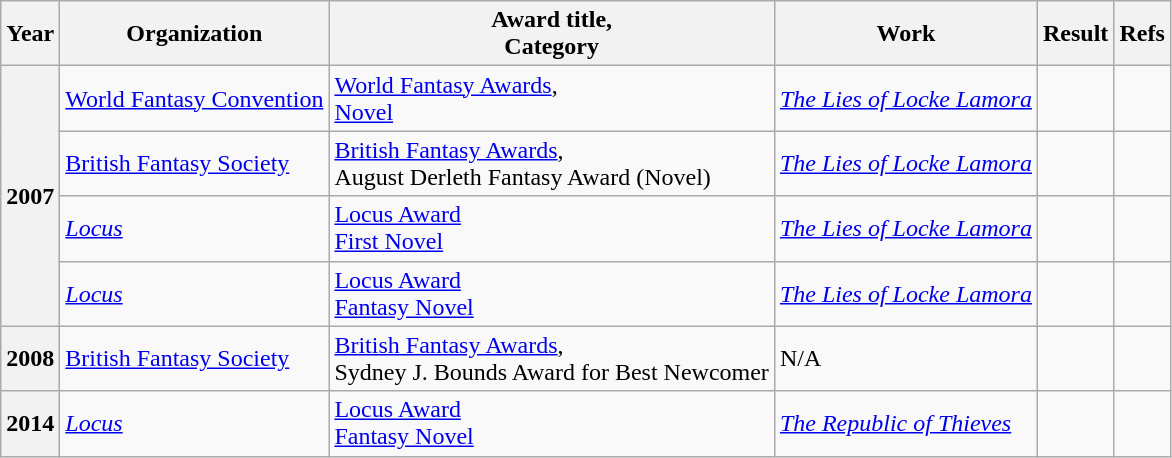<table class="wikitable">
<tr>
<th scope="col">Year</th>
<th scope="col">Organization</th>
<th scope="col">Award title,<br>Category</th>
<th scope="col">Work</th>
<th scope="col">Result</th>
<th scope="col">Refs<br></th>
</tr>
<tr>
<th rowspan = "4">2007</th>
<td><a href='#'>World Fantasy Convention</a></td>
<td><a href='#'>World Fantasy Awards</a>,<br><a href='#'>Novel</a></td>
<td><em><a href='#'>The Lies of Locke Lamora</a></em></td>
<td></td>
<td></td>
</tr>
<tr>
<td><a href='#'>British Fantasy Society</a></td>
<td><a href='#'>British Fantasy Awards</a>,<br>August Derleth Fantasy Award (Novel)</td>
<td><em><a href='#'>The Lies of Locke Lamora</a></em></td>
<td></td>
<td></td>
</tr>
<tr>
<td><em><a href='#'>Locus</a></em></td>
<td><a href='#'>Locus Award</a><br><a href='#'>First Novel</a></td>
<td><em><a href='#'>The Lies of Locke Lamora</a></em></td>
<td></td>
<td></td>
</tr>
<tr>
<td><em><a href='#'>Locus</a></em></td>
<td><a href='#'>Locus Award</a><br><a href='#'>Fantasy Novel</a></td>
<td><em><a href='#'>The Lies of Locke Lamora</a></em></td>
<td></td>
<td></td>
</tr>
<tr>
<th>2008</th>
<td><a href='#'>British Fantasy Society</a></td>
<td><a href='#'>British Fantasy Awards</a>,<br>Sydney J. Bounds Award for Best Newcomer</td>
<td>N/A</td>
<td></td>
<td></td>
</tr>
<tr>
<th>2014</th>
<td><em><a href='#'>Locus</a></em></td>
<td><a href='#'>Locus Award</a><br><a href='#'>Fantasy Novel</a></td>
<td><em><a href='#'>The Republic of Thieves</a></em></td>
<td></td>
<td></td>
</tr>
</table>
